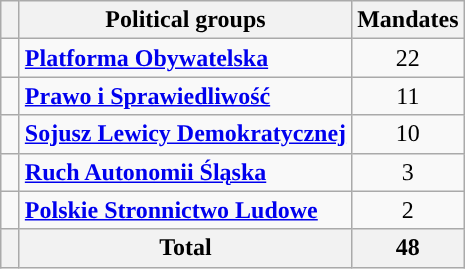<table class="wikitable">
<tr>
<th width=5></th>
<th>Political groups</th>
<th>Mandates</th>
</tr>
<tr>
<td style="background:"></td>
<td><strong><a href='#'>Platforma Obywatelska</a></strong></td>
<td align="center">22</td>
</tr>
<tr>
<td style="background:"></td>
<td><strong><a href='#'>Prawo i Sprawiedliwość</a></strong></td>
<td align="center">11</td>
</tr>
<tr>
<td style="background:"></td>
<td><strong><a href='#'>Sojusz Lewicy Demokratycznej</a></strong></td>
<td align="center">10</td>
</tr>
<tr>
<td style="background:"></td>
<td><strong><a href='#'>Ruch Autonomii Śląska</a></strong></td>
<td align="center">3</td>
</tr>
<tr>
<td style="background:"></td>
<td><strong><a href='#'>Polskie Stronnictwo Ludowe</a></strong></td>
<td align="center">2</td>
</tr>
<tr bgcolor="#ececec">
<th></th>
<th>Total</th>
<th align="center">48</th>
</tr>
</table>
